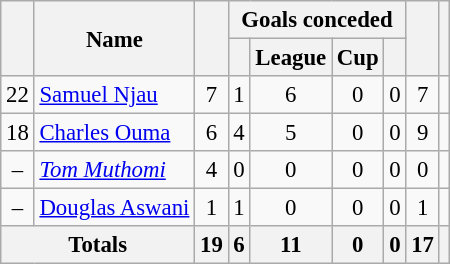<table class="wikitable sortable" style="font-size: 95%; text-align: center;">
<tr>
<th rowspan=2></th>
<th rowspan=2>Name</th>
<th rowspan=2></th>
<th colspan=4>Goals conceded</th>
<th rowspan=2></th>
<th rowspan=2></th>
</tr>
<tr>
<th></th>
<th>League</th>
<th>Cup</th>
<th></th>
</tr>
<tr>
<td>22</td>
<td align=left> <a href='#'>Samuel Njau</a></td>
<td>7</td>
<td>1</td>
<td>6</td>
<td>0</td>
<td>0</td>
<td>7</td>
<td></td>
</tr>
<tr>
<td>18</td>
<td align=left> <a href='#'>Charles Ouma</a></td>
<td>6</td>
<td>4</td>
<td>5</td>
<td>0</td>
<td>0</td>
<td>9</td>
<td></td>
</tr>
<tr>
<td>–</td>
<td align=left> <em><a href='#'>Tom Muthomi</a></em></td>
<td>4</td>
<td>0</td>
<td>0</td>
<td>0</td>
<td>0</td>
<td>0</td>
<td></td>
</tr>
<tr>
<td>–</td>
<td align=left> <a href='#'>Douglas Aswani</a></td>
<td>1</td>
<td>1</td>
<td>0</td>
<td>0</td>
<td>0</td>
<td>1</td>
<td></td>
</tr>
<tr>
<th colspan=2>Totals</th>
<th>19</th>
<th>6</th>
<th>11</th>
<th>0</th>
<th>0</th>
<th>17</th>
<th></th>
</tr>
</table>
